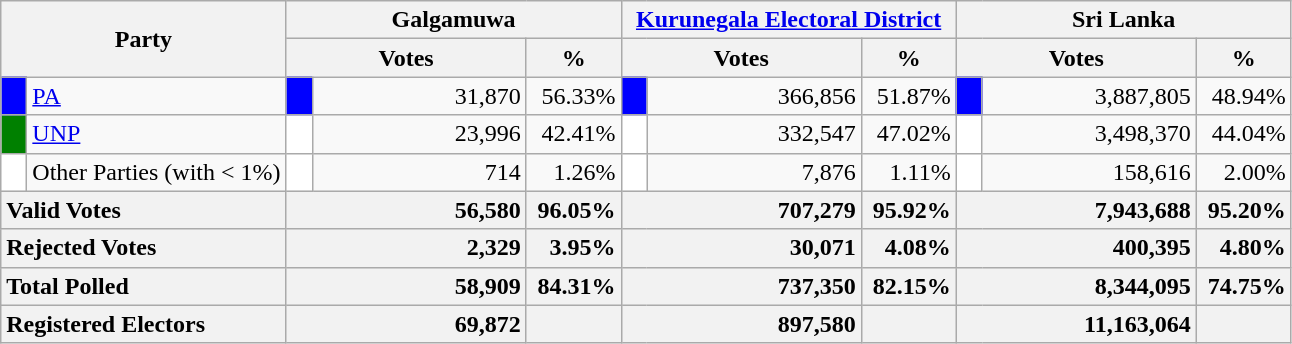<table class="wikitable">
<tr>
<th colspan="2" width="144px"rowspan="2">Party</th>
<th colspan="3" width="216px">Galgamuwa</th>
<th colspan="3" width="216px"><a href='#'>Kurunegala Electoral District</a></th>
<th colspan="3" width="216px">Sri Lanka</th>
</tr>
<tr>
<th colspan="2" width="144px">Votes</th>
<th>%</th>
<th colspan="2" width="144px">Votes</th>
<th>%</th>
<th colspan="2" width="144px">Votes</th>
<th>%</th>
</tr>
<tr>
<td style="background-color:blue;" width="10px"></td>
<td style="text-align:left;"><a href='#'>PA</a></td>
<td style="background-color:blue;" width="10px"></td>
<td style="text-align:right;">31,870</td>
<td style="text-align:right;">56.33%</td>
<td style="background-color:blue;" width="10px"></td>
<td style="text-align:right;">366,856</td>
<td style="text-align:right;">51.87%</td>
<td style="background-color:blue;" width="10px"></td>
<td style="text-align:right;">3,887,805</td>
<td style="text-align:right;">48.94%</td>
</tr>
<tr>
<td style="background-color:green;" width="10px"></td>
<td style="text-align:left;"><a href='#'>UNP</a></td>
<td style="background-color:white;" width="10px"></td>
<td style="text-align:right;">23,996</td>
<td style="text-align:right;">42.41%</td>
<td style="background-color:white;" width="10px"></td>
<td style="text-align:right;">332,547</td>
<td style="text-align:right;">47.02%</td>
<td style="background-color:white;" width="10px"></td>
<td style="text-align:right;">3,498,370</td>
<td style="text-align:right;">44.04%</td>
</tr>
<tr>
<td style="background-color:white;" width="10px"></td>
<td style="text-align:left;">Other Parties (with < 1%)</td>
<td style="background-color:white;" width="10px"></td>
<td style="text-align:right;">714</td>
<td style="text-align:right;">1.26%</td>
<td style="background-color:white;" width="10px"></td>
<td style="text-align:right;">7,876</td>
<td style="text-align:right;">1.11%</td>
<td style="background-color:white;" width="10px"></td>
<td style="text-align:right;">158,616</td>
<td style="text-align:right;">2.00%</td>
</tr>
<tr>
<th colspan="2" width="144px"style="text-align:left;">Valid Votes</th>
<th style="text-align:right;"colspan="2" width="144px">56,580</th>
<th style="text-align:right;">96.05%</th>
<th style="text-align:right;"colspan="2" width="144px">707,279</th>
<th style="text-align:right;">95.92%</th>
<th style="text-align:right;"colspan="2" width="144px">7,943,688</th>
<th style="text-align:right;">95.20%</th>
</tr>
<tr>
<th colspan="2" width="144px"style="text-align:left;">Rejected Votes</th>
<th style="text-align:right;"colspan="2" width="144px">2,329</th>
<th style="text-align:right;">3.95%</th>
<th style="text-align:right;"colspan="2" width="144px">30,071</th>
<th style="text-align:right;">4.08%</th>
<th style="text-align:right;"colspan="2" width="144px">400,395</th>
<th style="text-align:right;">4.80%</th>
</tr>
<tr>
<th colspan="2" width="144px"style="text-align:left;">Total Polled</th>
<th style="text-align:right;"colspan="2" width="144px">58,909</th>
<th style="text-align:right;">84.31%</th>
<th style="text-align:right;"colspan="2" width="144px">737,350</th>
<th style="text-align:right;">82.15%</th>
<th style="text-align:right;"colspan="2" width="144px">8,344,095</th>
<th style="text-align:right;">74.75%</th>
</tr>
<tr>
<th colspan="2" width="144px"style="text-align:left;">Registered Electors</th>
<th style="text-align:right;"colspan="2" width="144px">69,872</th>
<th></th>
<th style="text-align:right;"colspan="2" width="144px">897,580</th>
<th></th>
<th style="text-align:right;"colspan="2" width="144px">11,163,064</th>
<th></th>
</tr>
</table>
